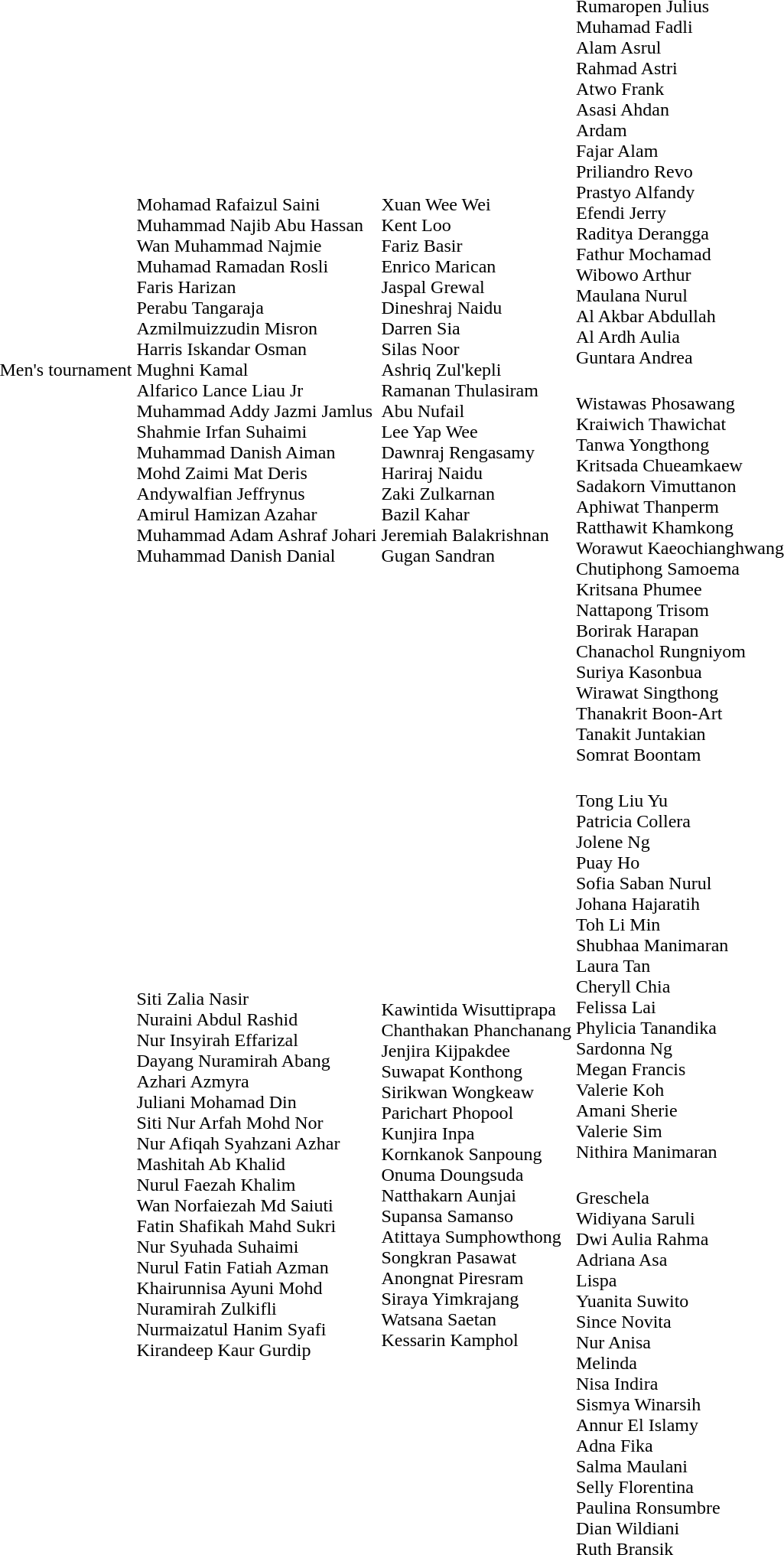<table>
<tr>
<td rowspan=2>Men's tournament<br></td>
<td rowspan=2><br>Mohamad Rafaizul Saini<br>Muhammad Najib Abu Hassan<br>Wan Muhammad Najmie<br>Muhamad Ramadan Rosli<br>Faris Harizan<br>Perabu Tangaraja<br>Azmilmuizzudin Misron <br>Harris Iskandar Osman<br>Mughni Kamal<br>Alfarico Lance Liau Jr<br>Muhammad Addy Jazmi Jamlus<br>Shahmie Irfan Suhaimi<br>Muhammad Danish Aiman<br>Mohd Zaimi Mat Deris<br>Andywalfian Jeffrynus<br>Amirul Hamizan Azahar<br>Muhammad Adam Ashraf Johari<br>Muhammad Danish Danial</td>
<td rowspan=2><br>Xuan Wee Wei<br>Kent Loo<br>Fariz Basir<br>Enrico Marican<br>Jaspal Grewal<br>Dineshraj Naidu<br>Darren Sia<br>Silas Noor<br>Ashriq Zul'kepli<br>Ramanan Thulasiram<br>Abu Nufail<br>Lee Yap Wee<br>Dawnraj Rengasamy<br>Hariraj Naidu<br>Zaki Zulkarnan<br>Bazil Kahar<br>Jeremiah Balakrishnan<br>Gugan Sandran</td>
<td colspan=2><br>Rumaropen Julius<br>Muhamad Fadli<br>Alam Asrul<br>Rahmad Astri<br>Atwo Frank<br>Asasi Ahdan<br>Ardam<br>Fajar Alam<br>Priliandro Revo<br>Prastyo Alfandy<br>Efendi Jerry<br>Raditya Derangga<br>Fathur Mochamad<br>Wibowo Arthur<br>Maulana Nurul<br>Al Akbar Abdullah<br>Al Ardh Aulia<br>Guntara Andrea</td>
</tr>
<tr>
<td><br>Wistawas Phosawang<br>Kraiwich Thawichat<br>Tanwa Yongthong<br>Kritsada Chueamkaew<br>Sadakorn Vimuttanon<br>Aphiwat Thanperm<br>Ratthawit Khamkong<br>Worawut Kaeochianghwang<br>Chutiphong Samoema<br>Kritsana Phumee<br>Nattapong Trisom<br>Borirak Harapan<br>Chanachol Rungniyom<br>Suriya Kasonbua<br>Wirawat Singthong<br>Thanakrit Boon-Art<br>Tanakit Juntakian<br>Somrat Boontam</td>
</tr>
<tr>
<td rowspan=2><br></td>
<td rowspan=2><br>Siti Zalia Nasir<br>Nuraini Abdul Rashid<br>Nur Insyirah Effarizal<br>Dayang Nuramirah Abang<br>Azhari Azmyra<br>Juliani Mohamad Din<br>Siti Nur Arfah Mohd Nor<br>Nur Afiqah Syahzani Azhar<br>Mashitah Ab Khalid<br>Nurul Faezah Khalim<br>Wan Norfaiezah Md Saiuti<br>Fatin Shafikah Mahd Sukri<br>Nur Syuhada Suhaimi<br>Nurul Fatin Fatiah Azman<br>Khairunnisa Ayuni Mohd<br>Nuramirah Zulkifli<br>Nurmaizatul Hanim Syafi<br>Kirandeep Kaur Gurdip</td>
<td rowspan=2><br>Kawintida Wisuttiprapa<br>Chanthakan Phanchanang<br>Jenjira Kijpakdee<br>Suwapat Konthong<br>Sirikwan Wongkeaw<br>Parichart Phopool<br>Kunjira Inpa<br>Kornkanok Sanpoung<br>Onuma Doungsuda<br>Natthakarn Aunjai<br>Supansa Samanso<br>Atittaya Sumphowthong<br>Songkran Pasawat<br>Anongnat Piresram<br>Siraya Yimkrajang<br>Watsana Saetan<br>Kessarin Kamphol</td>
<td colspan=2><br>Tong Liu Yu<br>Patricia Collera<br>Jolene Ng<br>Puay Ho<br>Sofia Saban Nurul<br>Johana Hajaratih<br>Toh Li Min<br>Shubhaa Manimaran<br>Laura Tan<br>Cheryll Chia<br>Felissa Lai<br>Phylicia Tanandika<br>Sardonna Ng<br>Megan Francis<br>Valerie Koh<br>Amani Sherie<br>Valerie Sim<br>Nithira Manimaran</td>
</tr>
<tr>
<td><br>Greschela<br>Widiyana Saruli<br>Dwi Aulia Rahma<br>Adriana Asa<br>Lispa<br>Yuanita Suwito<br>Since Novita<br>Nur Anisa<br>Melinda<br>Nisa Indira<br>Sismya Winarsih<br>Annur El Islamy<br>Adna Fika<br>Salma Maulani<br>Selly Florentina<br>Paulina Ronsumbre<br>Dian Wildiani<br>Ruth Bransik</td>
</tr>
</table>
